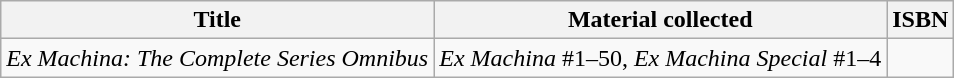<table class="wikitable">
<tr>
<th>Title</th>
<th>Material collected</th>
<th>ISBN</th>
</tr>
<tr>
<td><em>Ex Machina: The Complete Series Omnibus</em></td>
<td><em>Ex Machina</em> #1–50, <em>Ex Machina Special</em> #1–4</td>
<td></td>
</tr>
</table>
